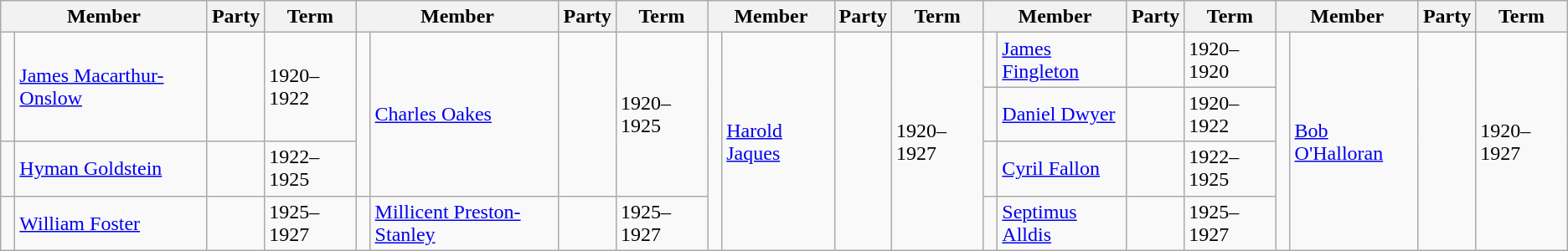<table class="wikitable">
<tr>
<th colspan="2">Member</th>
<th>Party</th>
<th>Term</th>
<th colspan="2">Member</th>
<th>Party</th>
<th>Term</th>
<th colspan="2">Member</th>
<th>Party</th>
<th>Term</th>
<th colspan="2">Member</th>
<th>Party</th>
<th>Term</th>
<th colspan="2">Member</th>
<th>Party</th>
<th>Term</th>
</tr>
<tr>
<td rowspan="2" > </td>
<td rowspan="2"><a href='#'>James Macarthur-Onslow</a></td>
<td rowspan="2"></td>
<td rowspan="2">1920–1922</td>
<td rowspan="3" > </td>
<td rowspan="3"><a href='#'>Charles Oakes</a></td>
<td rowspan="3"></td>
<td rowspan="3">1920–1925</td>
<td rowspan="4" > </td>
<td rowspan="4"><a href='#'>Harold Jaques</a></td>
<td rowspan="4"></td>
<td rowspan="4">1920–1927</td>
<td> </td>
<td><a href='#'>James Fingleton</a></td>
<td></td>
<td>1920–1920</td>
<td rowspan="4" > </td>
<td rowspan="4"><a href='#'>Bob O'Halloran</a></td>
<td rowspan="4"></td>
<td rowspan="4">1920–1927</td>
</tr>
<tr>
<td> </td>
<td><a href='#'>Daniel Dwyer</a></td>
<td></td>
<td>1920–1922</td>
</tr>
<tr>
<td> </td>
<td><a href='#'>Hyman Goldstein</a></td>
<td></td>
<td>1922–1925</td>
<td> </td>
<td><a href='#'>Cyril Fallon</a></td>
<td></td>
<td>1922–1925</td>
</tr>
<tr>
<td> </td>
<td><a href='#'>William Foster</a></td>
<td></td>
<td>1925–1927</td>
<td> </td>
<td><a href='#'>Millicent Preston-Stanley</a></td>
<td></td>
<td>1925–1927</td>
<td> </td>
<td><a href='#'>Septimus Alldis</a></td>
<td></td>
<td>1925–1927</td>
</tr>
</table>
